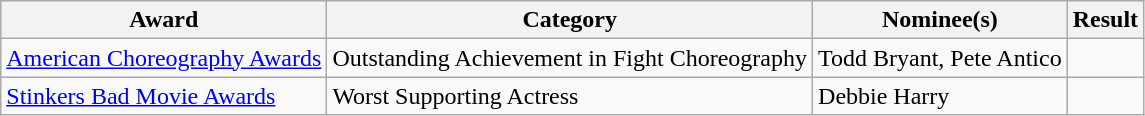<table class="wikitable sortable">
<tr>
<th>Award</th>
<th>Category</th>
<th>Nominee(s)</th>
<th>Result</th>
</tr>
<tr>
<td><a href='#'>American Choreography Awards</a></td>
<td>Outstanding Achievement in Fight Choreography</td>
<td>Todd Bryant, Pete Antico</td>
<td></td>
</tr>
<tr>
<td><a href='#'>Stinkers Bad Movie Awards</a></td>
<td>Worst Supporting Actress</td>
<td>Debbie Harry</td>
<td></td>
</tr>
</table>
